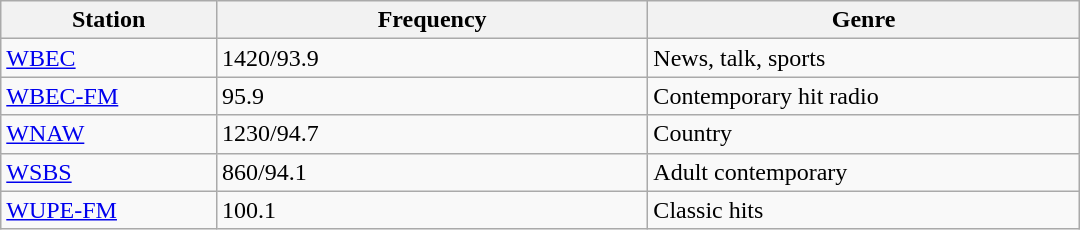<table class="wikitable" style="width:45em;">
<tr>
<th style="width:20%">Station</th>
<th style="width:40%">Frequency</th>
<th style="width:40%">Genre</th>
</tr>
<tr>
<td><a href='#'>WBEC</a></td>
<td>1420/93.9</td>
<td>News, talk, sports</td>
</tr>
<tr>
<td><a href='#'>WBEC-FM</a></td>
<td>95.9</td>
<td>Contemporary hit radio</td>
</tr>
<tr>
<td><a href='#'>WNAW</a></td>
<td>1230/94.7</td>
<td>Country</td>
</tr>
<tr>
<td><a href='#'>WSBS</a></td>
<td>860/94.1</td>
<td>Adult contemporary</td>
</tr>
<tr>
<td><a href='#'>WUPE-FM</a></td>
<td>100.1</td>
<td>Classic hits</td>
</tr>
</table>
